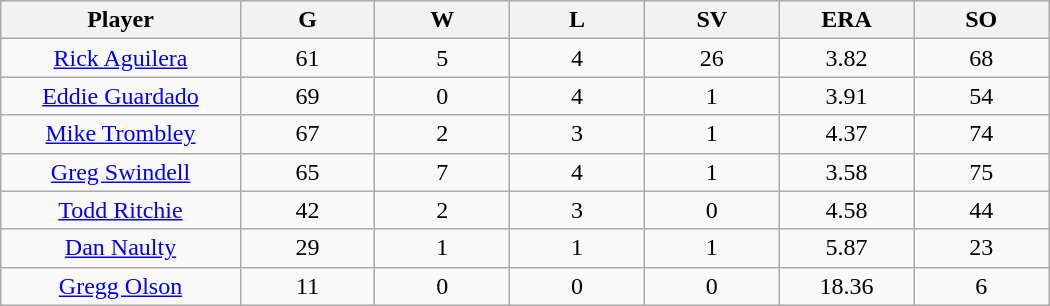<table class="wikitable sortable">
<tr>
<th bgcolor="#DDDDFF" width="16%">Player</th>
<th bgcolor="#DDDDFF" width="9%">G</th>
<th bgcolor="#DDDDFF" width="9%">W</th>
<th bgcolor="#DDDDFF" width="9%">L</th>
<th bgcolor="#DDDDFF" width="9%">SV</th>
<th bgcolor="#DDDDFF" width="9%">ERA</th>
<th bgcolor="#DDDDFF" width="9%">SO</th>
</tr>
<tr align=center>
<td><a href='#'>Rick Aguilera</a></td>
<td>61</td>
<td>5</td>
<td>4</td>
<td>26</td>
<td>3.82</td>
<td>68</td>
</tr>
<tr align=center>
<td><a href='#'>Eddie Guardado</a></td>
<td>69</td>
<td>0</td>
<td>4</td>
<td>1</td>
<td>3.91</td>
<td>54</td>
</tr>
<tr align=center>
<td><a href='#'>Mike Trombley</a></td>
<td>67</td>
<td>2</td>
<td>3</td>
<td>1</td>
<td>4.37</td>
<td>74</td>
</tr>
<tr align=center>
<td><a href='#'>Greg Swindell</a></td>
<td>65</td>
<td>7</td>
<td>4</td>
<td>1</td>
<td>3.58</td>
<td>75</td>
</tr>
<tr align=center>
<td><a href='#'>Todd Ritchie</a></td>
<td>42</td>
<td>2</td>
<td>3</td>
<td>0</td>
<td>4.58</td>
<td>44</td>
</tr>
<tr align=center>
<td><a href='#'>Dan Naulty</a></td>
<td>29</td>
<td>1</td>
<td>1</td>
<td>1</td>
<td>5.87</td>
<td>23</td>
</tr>
<tr align=center>
<td><a href='#'>Gregg Olson</a></td>
<td>11</td>
<td>0</td>
<td>0</td>
<td>0</td>
<td>18.36</td>
<td>6</td>
</tr>
</table>
